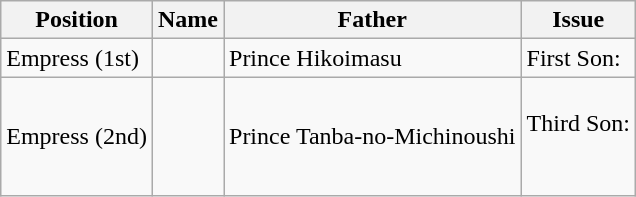<table class="wikitable">
<tr>
<th>Position</th>
<th>Name</th>
<th>Father</th>
<th>Issue</th>
</tr>
<tr>
<td>Empress (1st)</td>
<td></td>
<td>Prince Hikoimasu</td>
<td> First Son: </td>
</tr>
<tr>
<td>Empress (2nd)</td>
<td></td>
<td>Prince Tanba-no-Michinoushi</td>
<td> <br> Third Son: <br> <br> <br> </td>
</tr>
</table>
